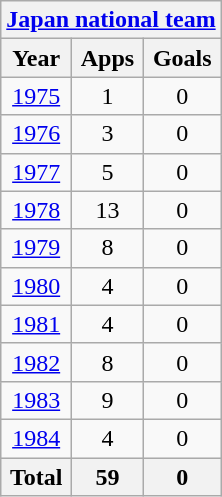<table class="wikitable" style="text-align:center">
<tr>
<th colspan=3><a href='#'>Japan national team</a></th>
</tr>
<tr>
<th>Year</th>
<th>Apps</th>
<th>Goals</th>
</tr>
<tr>
<td><a href='#'>1975</a></td>
<td>1</td>
<td>0</td>
</tr>
<tr>
<td><a href='#'>1976</a></td>
<td>3</td>
<td>0</td>
</tr>
<tr>
<td><a href='#'>1977</a></td>
<td>5</td>
<td>0</td>
</tr>
<tr>
<td><a href='#'>1978</a></td>
<td>13</td>
<td>0</td>
</tr>
<tr>
<td><a href='#'>1979</a></td>
<td>8</td>
<td>0</td>
</tr>
<tr>
<td><a href='#'>1980</a></td>
<td>4</td>
<td>0</td>
</tr>
<tr>
<td><a href='#'>1981</a></td>
<td>4</td>
<td>0</td>
</tr>
<tr>
<td><a href='#'>1982</a></td>
<td>8</td>
<td>0</td>
</tr>
<tr>
<td><a href='#'>1983</a></td>
<td>9</td>
<td>0</td>
</tr>
<tr>
<td><a href='#'>1984</a></td>
<td>4</td>
<td>0</td>
</tr>
<tr>
<th>Total</th>
<th>59</th>
<th>0</th>
</tr>
</table>
